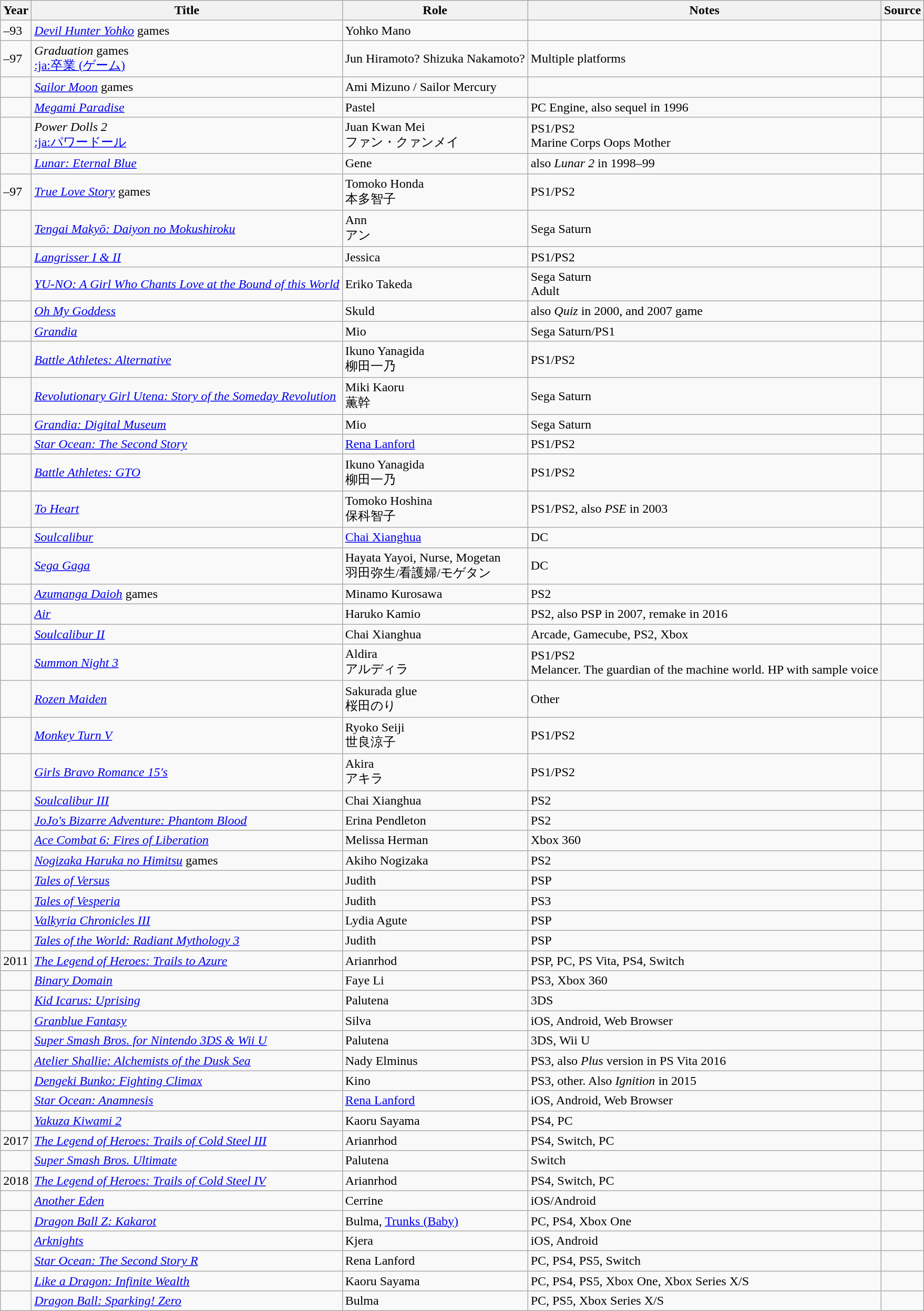<table class="wikitable sortable plainrowheaders">
<tr>
<th>Year</th>
<th>Title</th>
<th>Role</th>
<th class="unsortable">Notes</th>
<th class="unsortable">Source</th>
</tr>
<tr>
<td>–93</td>
<td><em><a href='#'>Devil Hunter Yohko</a></em> games</td>
<td>Yohko Mano</td>
<td></td>
<td></td>
</tr>
<tr>
<td>–97</td>
<td><em>Graduation</em> games<br><a href='#'>:ja:卒業 (ゲーム)</a></td>
<td>Jun Hiramoto? Shizuka Nakamoto?</td>
<td>Multiple platforms</td>
<td></td>
</tr>
<tr>
<td></td>
<td><a href='#'><em>Sailor Moon</em></a> games</td>
<td>Ami Mizuno / Sailor Mercury</td>
<td></td>
<td></td>
</tr>
<tr>
<td></td>
<td><em><a href='#'>Megami Paradise</a></em></td>
<td>Pastel</td>
<td>PC Engine, also sequel in 1996</td>
<td></td>
</tr>
<tr>
<td></td>
<td><em>Power Dolls 2</em><br><a href='#'>:ja:パワードール</a></td>
<td>Juan Kwan Mei<br>ファン・クァンメイ</td>
<td>PS1/PS2<br>Marine Corps Oops Mother</td>
<td></td>
</tr>
<tr>
<td></td>
<td><em><a href='#'>Lunar: Eternal Blue</a></em></td>
<td>Gene</td>
<td>also <em>Lunar 2</em> in 1998–99</td>
<td></td>
</tr>
<tr>
<td>–97</td>
<td><em><a href='#'>True Love Story</a></em> games</td>
<td>Tomoko Honda<br>本多智子</td>
<td>PS1/PS2</td>
<td></td>
</tr>
<tr>
<td></td>
<td><em><a href='#'>Tengai Makyō: Daiyon no Mokushiroku</a></em></td>
<td>Ann<br>アン</td>
<td>Sega Saturn</td>
<td></td>
</tr>
<tr>
<td></td>
<td><em><a href='#'>Langrisser I & II</a></em></td>
<td>Jessica</td>
<td>PS1/PS2</td>
<td></td>
</tr>
<tr>
<td></td>
<td><em><a href='#'>YU-NO: A Girl Who Chants Love at the Bound of this World</a></em></td>
<td>Eriko Takeda</td>
<td>Sega Saturn<br>Adult</td>
<td></td>
</tr>
<tr>
<td></td>
<td><em><a href='#'>Oh My Goddess</a></em></td>
<td>Skuld</td>
<td>also <em>Quiz</em> in 2000, and 2007 game</td>
<td></td>
</tr>
<tr>
<td></td>
<td><em><a href='#'>Grandia</a></em></td>
<td>Mio</td>
<td>Sega Saturn/PS1</td>
<td></td>
</tr>
<tr>
<td></td>
<td><em><a href='#'>Battle Athletes: Alternative</a></em></td>
<td>Ikuno Yanagida<br>柳田一乃</td>
<td>PS1/PS2</td>
<td></td>
</tr>
<tr>
<td></td>
<td><em><a href='#'>Revolutionary Girl Utena: Story of the Someday Revolution</a></em></td>
<td>Miki Kaoru <br>薫幹</td>
<td>Sega Saturn</td>
<td></td>
</tr>
<tr>
<td></td>
<td><em><a href='#'>Grandia: Digital Museum</a></em></td>
<td>Mio</td>
<td>Sega Saturn</td>
<td></td>
</tr>
<tr>
<td></td>
<td><em><a href='#'>Star Ocean: The Second Story</a></em></td>
<td><a href='#'>Rena Lanford</a></td>
<td>PS1/PS2</td>
<td></td>
</tr>
<tr>
<td></td>
<td><em><a href='#'>Battle Athletes: GTO</a></em></td>
<td>Ikuno Yanagida<br>柳田一乃</td>
<td>PS1/PS2</td>
<td></td>
</tr>
<tr>
<td></td>
<td><em><a href='#'>To Heart</a></em></td>
<td>Tomoko Hoshina<br>保科智子</td>
<td>PS1/PS2, also <em>PSE</em> in 2003</td>
<td></td>
</tr>
<tr>
<td></td>
<td><em><a href='#'>Soulcalibur</a></em></td>
<td><a href='#'>Chai Xianghua</a></td>
<td>DC</td>
<td></td>
</tr>
<tr>
<td></td>
<td><em><a href='#'>Sega Gaga</a></em></td>
<td>Hayata Yayoi, Nurse, Mogetan<br>羽田弥生/看護婦/モゲタン</td>
<td>DC</td>
<td></td>
</tr>
<tr>
<td></td>
<td><em><a href='#'>Azumanga Daioh</a></em> games</td>
<td>Minamo Kurosawa</td>
<td>PS2</td>
<td></td>
</tr>
<tr>
<td></td>
<td><em><a href='#'>Air</a></em></td>
<td>Haruko Kamio</td>
<td>PS2, also PSP in 2007, remake in 2016</td>
<td></td>
</tr>
<tr>
<td></td>
<td><em><a href='#'>Soulcalibur II</a></em></td>
<td>Chai Xianghua </td>
<td>Arcade, Gamecube, PS2, Xbox</td>
<td></td>
</tr>
<tr>
<td></td>
<td><em><a href='#'>Summon Night 3</a></em></td>
<td>Aldira<br>アルディラ</td>
<td>PS1/PS2<br>Melancer. The guardian of the machine world. HP with sample voice</td>
<td></td>
</tr>
<tr>
<td></td>
<td><em><a href='#'>Rozen Maiden</a></em></td>
<td>Sakurada glue<br>桜田のり</td>
<td>Other</td>
<td></td>
</tr>
<tr>
<td></td>
<td><em><a href='#'>Monkey Turn V</a></em></td>
<td>Ryoko Seiji<br>世良涼子</td>
<td>PS1/PS2</td>
<td></td>
</tr>
<tr>
<td></td>
<td><em><a href='#'>Girls Bravo Romance 15's</a></em></td>
<td>Akira<br>アキラ</td>
<td>PS1/PS2</td>
<td></td>
</tr>
<tr>
<td></td>
<td><em><a href='#'>Soulcalibur III</a></em></td>
<td>Chai Xianghua</td>
<td>PS2</td>
<td></td>
</tr>
<tr>
<td></td>
<td><em><a href='#'>JoJo's Bizarre Adventure: Phantom Blood</a></em></td>
<td>Erina Pendleton</td>
<td>PS2</td>
<td></td>
</tr>
<tr>
<td></td>
<td><em><a href='#'>Ace Combat 6: Fires of Liberation</a></em></td>
<td>Melissa Herman</td>
<td>Xbox 360</td>
<td></td>
</tr>
<tr>
<td></td>
<td><em><a href='#'>Nogizaka Haruka no Himitsu</a></em> games</td>
<td>Akiho Nogizaka</td>
<td>PS2</td>
<td></td>
</tr>
<tr>
<td></td>
<td><em><a href='#'>Tales of Versus</a></em></td>
<td>Judith</td>
<td>PSP</td>
<td></td>
</tr>
<tr>
<td></td>
<td><em><a href='#'>Tales of Vesperia</a></em></td>
<td>Judith</td>
<td>PS3</td>
<td></td>
</tr>
<tr>
<td></td>
<td><em><a href='#'>Valkyria Chronicles III</a></em></td>
<td>Lydia Agute</td>
<td>PSP</td>
<td></td>
</tr>
<tr>
<td></td>
<td><em><a href='#'>Tales of the World: Radiant Mythology 3</a></em></td>
<td>Judith</td>
<td>PSP</td>
<td></td>
</tr>
<tr>
<td>2011</td>
<td><em><a href='#'>The Legend of Heroes: Trails to Azure</a></em></td>
<td>Arianrhod</td>
<td>PSP, PC, PS Vita, PS4, Switch</td>
<td></td>
</tr>
<tr>
<td></td>
<td><em><a href='#'>Binary Domain</a></em></td>
<td>Faye Li</td>
<td>PS3, Xbox 360</td>
<td></td>
</tr>
<tr>
<td></td>
<td><em><a href='#'>Kid Icarus: Uprising</a></em></td>
<td>Palutena</td>
<td>3DS</td>
<td></td>
</tr>
<tr>
<td></td>
<td><em><a href='#'>Granblue Fantasy</a></em></td>
<td>Silva</td>
<td>iOS, Android, Web Browser</td>
<td></td>
</tr>
<tr>
<td></td>
<td><em><a href='#'>Super Smash Bros. for Nintendo 3DS & Wii U</a></em></td>
<td>Palutena</td>
<td>3DS, Wii U</td>
<td></td>
</tr>
<tr>
<td></td>
<td><em><a href='#'>Atelier Shallie: Alchemists of the Dusk Sea</a></em></td>
<td>Nady Elminus</td>
<td>PS3, also <em>Plus</em> version in PS Vita 2016</td>
<td></td>
</tr>
<tr>
<td></td>
<td><em><a href='#'>Dengeki Bunko: Fighting Climax</a></em></td>
<td>Kino</td>
<td>PS3, other. Also <em>Ignition</em> in 2015</td>
<td></td>
</tr>
<tr>
<td></td>
<td><em><a href='#'>Star Ocean: Anamnesis</a></em></td>
<td><a href='#'>Rena Lanford</a></td>
<td>iOS, Android, Web Browser</td>
<td></td>
</tr>
<tr>
<td></td>
<td><em><a href='#'>Yakuza Kiwami 2</a></em></td>
<td>Kaoru Sayama</td>
<td>PS4, PC</td>
<td></td>
</tr>
<tr>
<td>2017</td>
<td><em><a href='#'>The Legend of Heroes: Trails of Cold Steel III</a></em></td>
<td>Arianrhod</td>
<td>PS4, Switch, PC</td>
<td></td>
</tr>
<tr>
<td></td>
<td><em><a href='#'>Super Smash Bros. Ultimate</a></em></td>
<td>Palutena</td>
<td>Switch</td>
<td></td>
</tr>
<tr>
<td>2018</td>
<td><em><a href='#'>The Legend of Heroes: Trails of Cold Steel IV</a></em></td>
<td>Arianrhod</td>
<td>PS4, Switch, PC</td>
<td></td>
</tr>
<tr>
<td></td>
<td><em><a href='#'>Another Eden</a></em></td>
<td>Cerrine</td>
<td>iOS/Android</td>
<td></td>
</tr>
<tr>
<td></td>
<td><em><a href='#'>Dragon Ball Z: Kakarot</a></em></td>
<td>Bulma, <a href='#'>Trunks (Baby)</a></td>
<td>PC, PS4, Xbox One</td>
<td></td>
</tr>
<tr>
<td></td>
<td><em><a href='#'>Arknights</a></em></td>
<td>Kjera</td>
<td>iOS, Android</td>
<td></td>
</tr>
<tr>
<td></td>
<td><em><a href='#'>Star Ocean: The Second Story R</a></em></td>
<td>Rena Lanford</td>
<td>PC, PS4, PS5, Switch</td>
<td></td>
</tr>
<tr>
<td></td>
<td><em><a href='#'>Like a Dragon: Infinite Wealth</a></em></td>
<td>Kaoru Sayama</td>
<td>PC, PS4, PS5, Xbox One, Xbox Series X/S</td>
<td></td>
</tr>
<tr>
<td></td>
<td><em><a href='#'>Dragon Ball: Sparking! Zero</a></em></td>
<td>Bulma</td>
<td>PC, PS5, Xbox Series X/S</td>
<td></td>
</tr>
</table>
